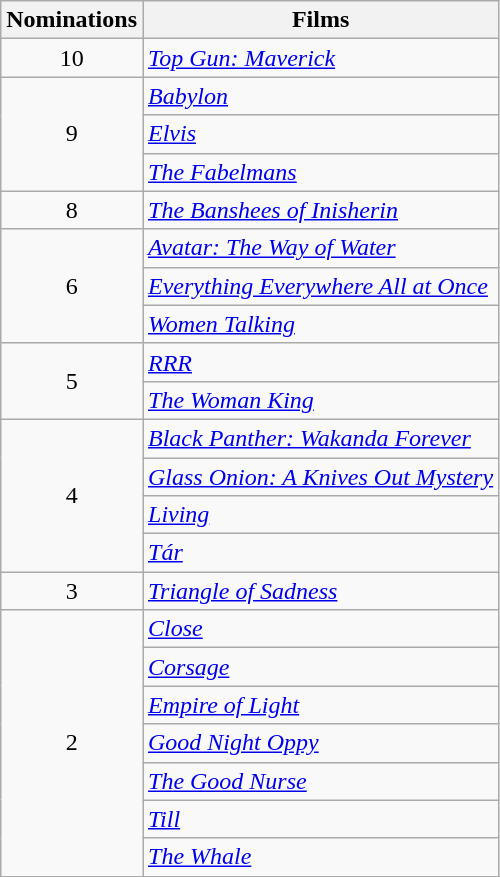<table class="wikitable">
<tr>
<th>Nominations</th>
<th>Films</th>
</tr>
<tr>
<td style="text-align:center">10</td>
<td><em><a href='#'>Top Gun: Maverick</a></em></td>
</tr>
<tr>
<td rowspan="3" style="text-align:center">9</td>
<td><em><a href='#'>Babylon</a></em></td>
</tr>
<tr>
<td><em><a href='#'>Elvis</a></em></td>
</tr>
<tr>
<td><em><a href='#'>The Fabelmans</a></em></td>
</tr>
<tr>
<td style="text-align:center">8</td>
<td><em><a href='#'>The Banshees of Inisherin</a></em></td>
</tr>
<tr>
<td rowspan="3" style="text-align:center">6</td>
<td><em><a href='#'>Avatar: The Way of Water</a></em></td>
</tr>
<tr>
<td><em><a href='#'>Everything Everywhere All at Once</a></em></td>
</tr>
<tr>
<td><em><a href='#'>Women Talking</a></em></td>
</tr>
<tr>
<td rowspan="2" style="text-align:center">5</td>
<td><em><a href='#'>RRR</a></em></td>
</tr>
<tr>
<td><em><a href='#'>The Woman King</a></em></td>
</tr>
<tr>
<td rowspan="4" style="text-align:center">4</td>
<td><em><a href='#'>Black Panther: Wakanda Forever</a></em></td>
</tr>
<tr>
<td><em><a href='#'>Glass Onion: A Knives Out Mystery</a></em></td>
</tr>
<tr>
<td><em><a href='#'>Living</a></em></td>
</tr>
<tr>
<td><em><a href='#'>Tár</a></em></td>
</tr>
<tr>
<td style="text-align:center">3</td>
<td><em><a href='#'>Triangle of Sadness</a></em></td>
</tr>
<tr>
<td rowspan="7" style="text-align:center">2</td>
<td><em><a href='#'>Close</a></em></td>
</tr>
<tr>
<td><em><a href='#'>Corsage</a></em></td>
</tr>
<tr>
<td><em><a href='#'>Empire of Light</a></em></td>
</tr>
<tr>
<td><em><a href='#'>Good Night Oppy</a></em></td>
</tr>
<tr>
<td><em><a href='#'>The Good Nurse</a></em></td>
</tr>
<tr>
<td><em><a href='#'>Till</a></em></td>
</tr>
<tr>
<td><em><a href='#'>The Whale</a></em></td>
</tr>
</table>
